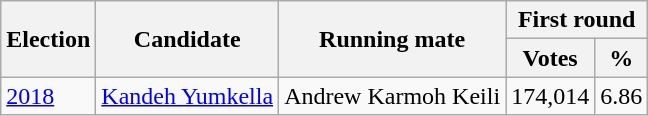<table class="wikitable sortable">
<tr>
<th rowspan="2">Election</th>
<th rowspan="2">Candidate</th>
<th rowspan="2">Running mate</th>
<th colspan="2">First round</th>
</tr>
<tr>
<th rowspan="1">Votes</th>
<th rowspan="1">%</th>
</tr>
<tr>
<td><a href='#'>2018</a></td>
<td><a href='#'>Kandeh Yumkella</a></td>
<td>Andrew Karmoh Keili</td>
<td>174,014</td>
<td>6.86</td>
</tr>
</table>
